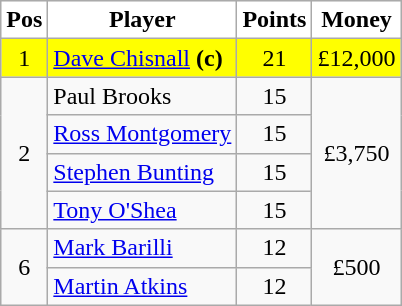<table class="wikitable">
<tr>
<th style="background:#ffffff; color:#000000;">Pos</th>
<th style="background:#ffffff; color:#000000;">Player</th>
<th style="background:#ffffff; color:#000000;">Points</th>
<th style="background:#ffffff; color:#000000;">Money</th>
</tr>
<tr style="background:yellow;">
<td style="text-align: center;">1</td>
<td> <a href='#'>Dave Chisnall</a> <strong>(c)</strong></td>
<td style="text-align: center;">21</td>
<td style="text-align: center;">£12,000</td>
</tr>
<tr>
<td rowspan=4 style="text-align: center;">2</td>
<td> Paul Brooks</td>
<td style="text-align: center;">15</td>
<td rowspan=4 style="text-align: center;">£3,750</td>
</tr>
<tr>
<td> <a href='#'>Ross Montgomery</a></td>
<td style="text-align: center;">15</td>
</tr>
<tr>
<td> <a href='#'>Stephen Bunting</a></td>
<td style="text-align: center;">15</td>
</tr>
<tr>
<td> <a href='#'>Tony O'Shea</a></td>
<td style="text-align: center;">15</td>
</tr>
<tr>
<td rowspan=2 style="text-align: center;">6</td>
<td> <a href='#'>Mark Barilli</a></td>
<td style="text-align: center;">12</td>
<td rowspan=2 style="text-align: center;">£500</td>
</tr>
<tr>
<td> <a href='#'>Martin Atkins</a></td>
<td style="text-align: center;">12</td>
</tr>
</table>
